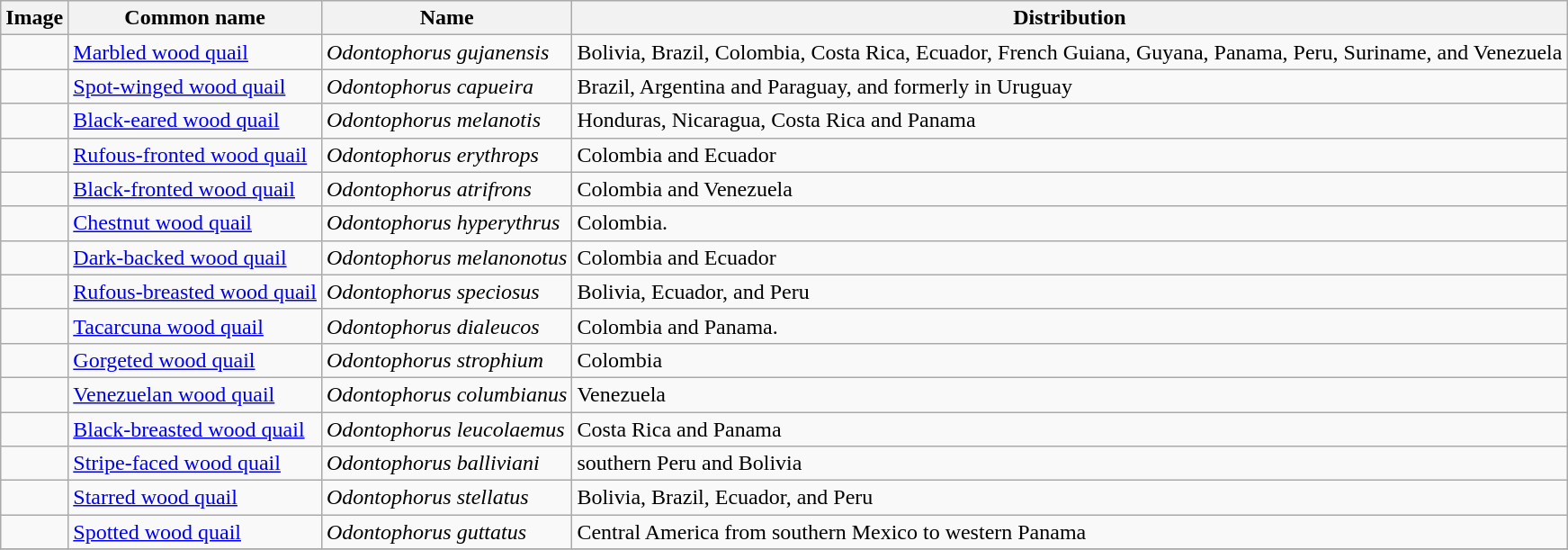<table class="wikitable sortable">
<tr>
<th>Image</th>
<th>Common name</th>
<th>Name</th>
<th>Distribution</th>
</tr>
<tr>
<td></td>
<td><a href='#'>Marbled wood quail</a></td>
<td><em>Odontophorus gujanensis</em></td>
<td>Bolivia, Brazil, Colombia, Costa Rica, Ecuador, French Guiana, Guyana, Panama, Peru, Suriname, and Venezuela</td>
</tr>
<tr>
<td></td>
<td><a href='#'>Spot-winged wood quail</a></td>
<td><em>Odontophorus capueira</em></td>
<td>Brazil, Argentina and Paraguay, and formerly in Uruguay</td>
</tr>
<tr>
<td></td>
<td><a href='#'>Black-eared wood quail</a></td>
<td><em>Odontophorus melanotis</em></td>
<td>Honduras, Nicaragua, Costa Rica and Panama</td>
</tr>
<tr>
<td></td>
<td><a href='#'>Rufous-fronted wood quail</a></td>
<td><em>Odontophorus erythrops</em></td>
<td>Colombia and Ecuador</td>
</tr>
<tr>
<td></td>
<td><a href='#'>Black-fronted wood quail</a></td>
<td><em>Odontophorus atrifrons</em></td>
<td>Colombia and Venezuela</td>
</tr>
<tr>
<td></td>
<td><a href='#'>Chestnut wood quail</a></td>
<td><em>Odontophorus hyperythrus</em></td>
<td>Colombia.</td>
</tr>
<tr>
<td></td>
<td><a href='#'>Dark-backed wood quail</a></td>
<td><em>Odontophorus melanonotus</em></td>
<td>Colombia and Ecuador</td>
</tr>
<tr>
<td></td>
<td><a href='#'>Rufous-breasted wood quail</a></td>
<td><em>Odontophorus speciosus</em></td>
<td>Bolivia, Ecuador, and Peru</td>
</tr>
<tr>
<td></td>
<td><a href='#'>Tacarcuna wood quail</a></td>
<td><em>Odontophorus dialeucos</em></td>
<td>Colombia and Panama.</td>
</tr>
<tr>
<td></td>
<td><a href='#'>Gorgeted wood quail</a></td>
<td><em>Odontophorus strophium</em></td>
<td>Colombia</td>
</tr>
<tr>
<td></td>
<td><a href='#'>Venezuelan wood quail</a></td>
<td><em>Odontophorus columbianus</em></td>
<td>Venezuela</td>
</tr>
<tr>
<td></td>
<td><a href='#'>Black-breasted wood quail</a></td>
<td><em>Odontophorus leucolaemus</em></td>
<td>Costa Rica and Panama</td>
</tr>
<tr>
<td></td>
<td><a href='#'>Stripe-faced wood quail</a></td>
<td><em>Odontophorus balliviani</em></td>
<td>southern Peru and Bolivia</td>
</tr>
<tr>
<td></td>
<td><a href='#'>Starred wood quail</a></td>
<td><em>Odontophorus stellatus</em></td>
<td>Bolivia, Brazil, Ecuador, and Peru</td>
</tr>
<tr>
<td></td>
<td><a href='#'>Spotted wood quail</a></td>
<td><em>Odontophorus guttatus</em></td>
<td>Central America from southern Mexico to western Panama</td>
</tr>
<tr>
</tr>
</table>
